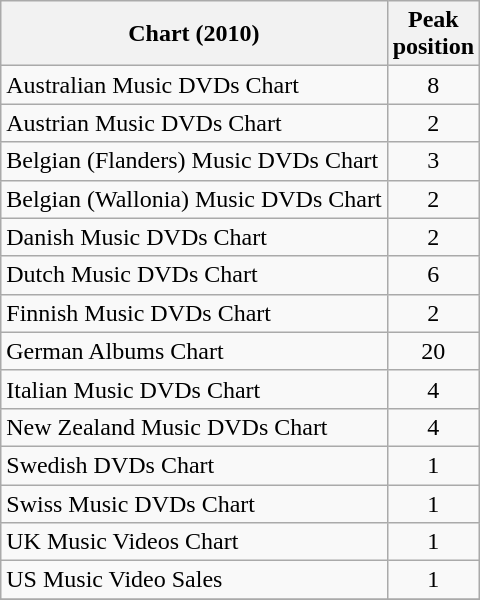<table class="wikitable plainrowheaders sortable" border="1">
<tr>
<th scope="col">Chart (2010)</th>
<th scope="col">Peak<br>position</th>
</tr>
<tr>
<td>Australian Music DVDs Chart</td>
<td style="text-align:center;">8</td>
</tr>
<tr>
<td>Austrian Music DVDs Chart</td>
<td style="text-align:center;">2</td>
</tr>
<tr>
<td>Belgian (Flanders) Music DVDs Chart</td>
<td style="text-align:center;">3</td>
</tr>
<tr>
<td>Belgian (Wallonia) Music DVDs Chart</td>
<td style="text-align:center;">2</td>
</tr>
<tr>
<td>Danish Music DVDs Chart</td>
<td style="text-align:center;">2</td>
</tr>
<tr>
<td>Dutch Music DVDs Chart</td>
<td style="text-align:center;">6</td>
</tr>
<tr>
<td>Finnish Music DVDs Chart</td>
<td style="text-align:center;">2</td>
</tr>
<tr>
<td>German Albums Chart</td>
<td style="text-align:center;">20</td>
</tr>
<tr>
<td>Italian Music DVDs Chart</td>
<td style="text-align:center;">4</td>
</tr>
<tr>
<td>New Zealand Music DVDs Chart</td>
<td style="text-align:center;">4</td>
</tr>
<tr>
<td>Swedish DVDs Chart</td>
<td style="text-align:center;">1</td>
</tr>
<tr>
<td>Swiss Music DVDs Chart</td>
<td style="text-align:center;">1</td>
</tr>
<tr>
<td>UK Music Videos Chart</td>
<td style="text-align:center;">1</td>
</tr>
<tr>
<td>US Music Video Sales</td>
<td style="text-align:center;">1</td>
</tr>
<tr>
</tr>
</table>
